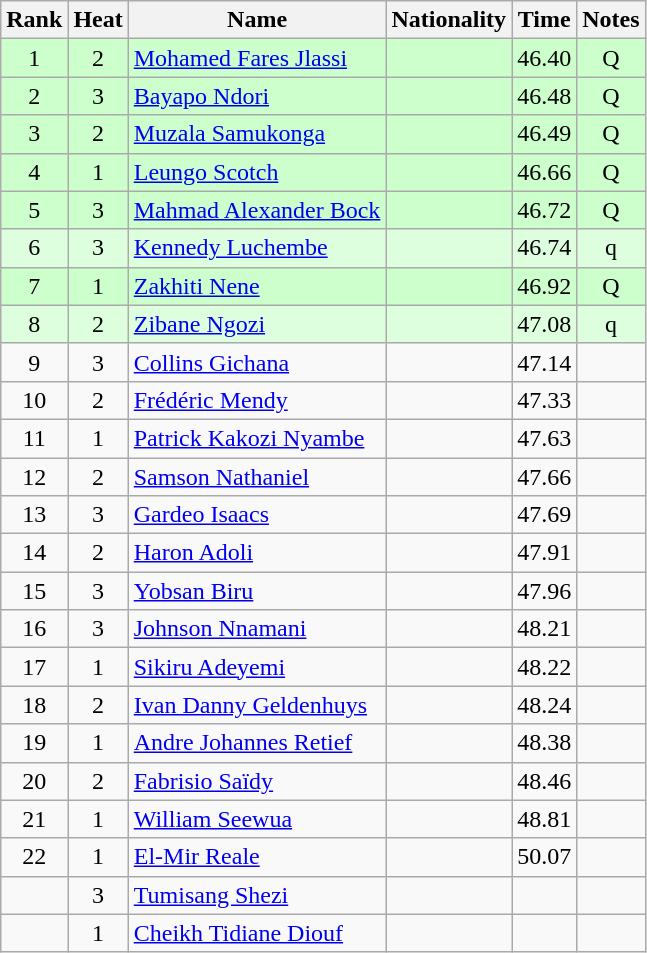<table class="wikitable sortable" style="text-align:center">
<tr>
<th>Rank</th>
<th>Heat</th>
<th>Name</th>
<th>Nationality</th>
<th>Time</th>
<th>Notes</th>
</tr>
<tr bgcolor=ccffcc>
<td>1</td>
<td>2</td>
<td align=left><a href='#'>Mohamed Fares Jlassi</a></td>
<td align=left></td>
<td>46.40</td>
<td>Q</td>
</tr>
<tr bgcolor=ccffcc>
<td>2</td>
<td>3</td>
<td align=left><a href='#'>Bayapo Ndori</a></td>
<td align=left></td>
<td>46.48</td>
<td>Q</td>
</tr>
<tr bgcolor=ccffcc>
<td>3</td>
<td>2</td>
<td align=left><a href='#'>Muzala Samukonga</a></td>
<td align=left></td>
<td>46.49</td>
<td>Q</td>
</tr>
<tr bgcolor=ccffcc>
<td>4</td>
<td>1</td>
<td align=left><a href='#'>Leungo Scotch</a></td>
<td align=left></td>
<td>46.66</td>
<td>Q</td>
</tr>
<tr bgcolor=ccffcc>
<td>5</td>
<td>3</td>
<td align=left><a href='#'>Mahmad Alexander Bock</a></td>
<td align=left></td>
<td>46.72</td>
<td>Q</td>
</tr>
<tr bgcolor=ddffdd>
<td>6</td>
<td>3</td>
<td align=left><a href='#'>Kennedy Luchembe</a></td>
<td align=left></td>
<td>46.74</td>
<td>q</td>
</tr>
<tr bgcolor=ccffcc>
<td>7</td>
<td>1</td>
<td align=left><a href='#'>Zakhiti Nene</a></td>
<td align=left></td>
<td>46.92</td>
<td>Q</td>
</tr>
<tr bgcolor=ddffdd>
<td>8</td>
<td>2</td>
<td align=left><a href='#'>Zibane Ngozi</a></td>
<td align=left></td>
<td>47.08</td>
<td>q</td>
</tr>
<tr>
<td>9</td>
<td>3</td>
<td align=left><a href='#'>Collins Gichana</a></td>
<td align=left></td>
<td>47.14</td>
<td></td>
</tr>
<tr>
<td>10</td>
<td>2</td>
<td align=left><a href='#'>Frédéric Mendy</a></td>
<td align=left></td>
<td>47.33</td>
<td></td>
</tr>
<tr>
<td>11</td>
<td>1</td>
<td align=left><a href='#'>Patrick Kakozi Nyambe</a></td>
<td align=left></td>
<td>47.63</td>
<td></td>
</tr>
<tr>
<td>12</td>
<td>2</td>
<td align=left><a href='#'>Samson Nathaniel</a></td>
<td align=left></td>
<td>47.66</td>
<td></td>
</tr>
<tr>
<td>13</td>
<td>3</td>
<td align=left><a href='#'>Gardeo Isaacs</a></td>
<td align=left></td>
<td>47.69</td>
<td></td>
</tr>
<tr>
<td>14</td>
<td>2</td>
<td align=left><a href='#'>Haron Adoli</a></td>
<td align=left></td>
<td>47.91</td>
<td></td>
</tr>
<tr>
<td>15</td>
<td>3</td>
<td align=left><a href='#'>Yobsan Biru</a></td>
<td align=left></td>
<td>47.96</td>
<td></td>
</tr>
<tr>
<td>16</td>
<td>3</td>
<td align=left><a href='#'>Johnson Nnamani</a></td>
<td align=left></td>
<td>48.21</td>
<td></td>
</tr>
<tr>
<td>17</td>
<td>1</td>
<td align=left><a href='#'>Sikiru Adeyemi</a></td>
<td align=left></td>
<td>48.22</td>
<td></td>
</tr>
<tr>
<td>18</td>
<td>2</td>
<td align=left><a href='#'>Ivan Danny Geldenhuys</a></td>
<td align=left></td>
<td>48.24</td>
<td></td>
</tr>
<tr>
<td>19</td>
<td>1</td>
<td align=left><a href='#'>Andre Johannes Retief</a></td>
<td align=left></td>
<td>48.38</td>
<td></td>
</tr>
<tr>
<td>20</td>
<td>2</td>
<td align=left><a href='#'>Fabrisio Saïdy</a></td>
<td align=left></td>
<td>48.46</td>
<td></td>
</tr>
<tr>
<td>21</td>
<td>1</td>
<td align=left><a href='#'>William Seewua</a></td>
<td align=left></td>
<td>48.81</td>
<td></td>
</tr>
<tr>
<td>22</td>
<td>1</td>
<td align=left><a href='#'>El-Mir Reale</a></td>
<td align=left></td>
<td>50.07</td>
<td></td>
</tr>
<tr>
<td></td>
<td>3</td>
<td align=left><a href='#'>Tumisang Shezi</a></td>
<td align=left></td>
<td></td>
<td></td>
</tr>
<tr>
<td></td>
<td>1</td>
<td align=left><a href='#'>Cheikh Tidiane Diouf</a></td>
<td align=left></td>
<td></td>
<td></td>
</tr>
</table>
